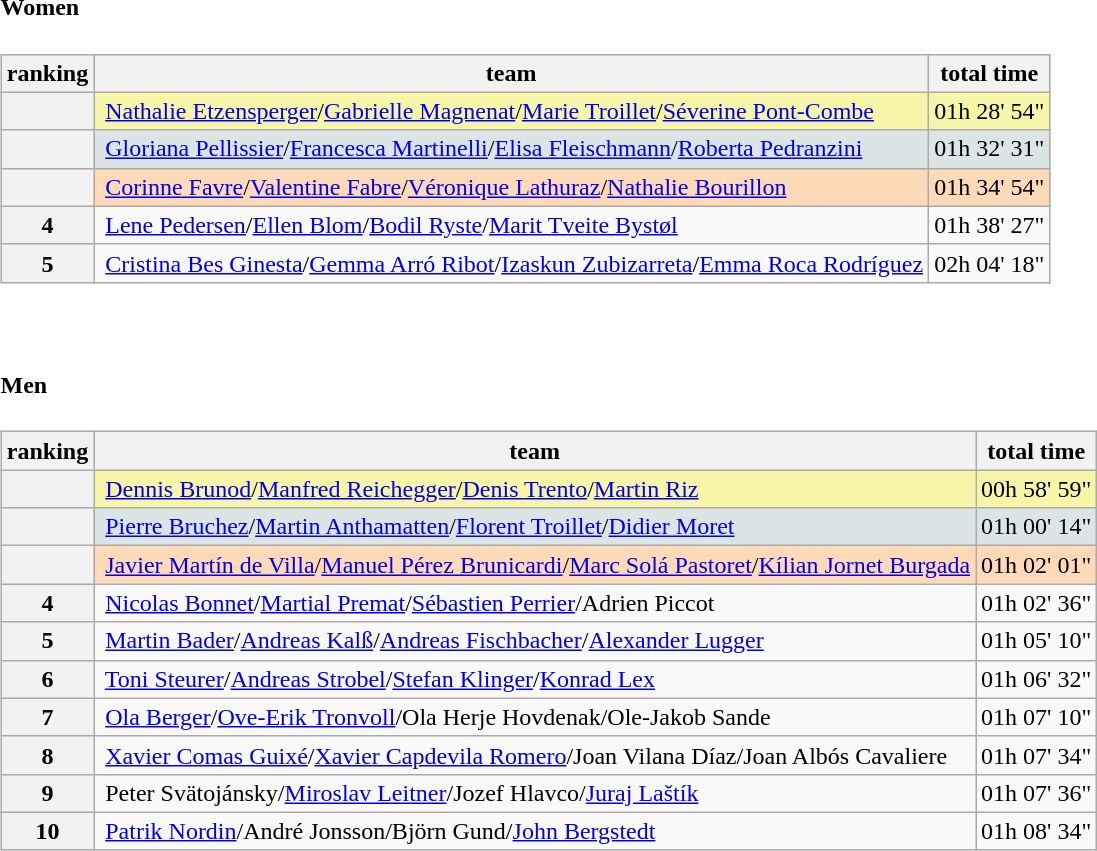<table>
<tr>
<td><br><h4>Women</h4><table class="wikitable">
<tr>
<th>ranking</th>
<th>team</th>
<th>total time</th>
</tr>
<tr>
<th bgcolor="gold"></th>
<td bgcolor="#F7F6A8"> <a href='#'>Nathalie Etzensperger</a>/<a href='#'>Gabrielle Magnenat</a>/<a href='#'>Marie Troillet</a>/<a href='#'>Séverine Pont-Combe</a></td>
<td bgcolor="#F7F6A8">01h 28' 54"</td>
</tr>
<tr>
<th bgcolor="silver"></th>
<td bgcolor="#DCE5E5"> <a href='#'>Gloriana Pellissier</a>/<a href='#'>Francesca Martinelli</a>/<a href='#'>Elisa Fleischmann</a>/<a href='#'>Roberta Pedranzini</a></td>
<td bgcolor="#DCE5E5">01h 32' 31"</td>
</tr>
<tr>
<th bgcolor="#cc9966"></th>
<td bgcolor="#FFDAB9"> <a href='#'>Corinne Favre</a>/<a href='#'>Valentine Fabre</a>/<a href='#'>Véronique Lathuraz</a>/<a href='#'>Nathalie Bourillon</a></td>
<td bgcolor="#FFDAB9">01h 34' 54"</td>
</tr>
<tr>
<th>4</th>
<td> <a href='#'>Lene Pedersen</a>/<a href='#'>Ellen Blom</a>/<a href='#'>Bodil Ryste</a>/<a href='#'>Marit Tveite Bystøl</a></td>
<td>01h 38' 27"</td>
</tr>
<tr>
<th>5</th>
<td> <a href='#'>Cristina Bes Ginesta</a>/<a href='#'>Gemma Arró Ribot</a>/<a href='#'>Izaskun Zubizarreta</a>/<a href='#'>Emma Roca Rodríguez</a></td>
<td>02h 04' 18"</td>
</tr>
</table>
</td>
</tr>
<tr>
<td><br><h4>Men</h4><table class="wikitable">
<tr>
<th>ranking</th>
<th>team</th>
<th>total time</th>
</tr>
<tr>
<th bgcolor="gold"></th>
<td bgcolor="#F7F6A8"> <a href='#'>Dennis Brunod</a>/<a href='#'>Manfred Reichegger</a>/<a href='#'>Denis Trento</a>/<a href='#'>Martin Riz</a></td>
<td bgcolor="#F7F6A8">00h 58' 59"</td>
</tr>
<tr>
<th bgcolor="silver"></th>
<td bgcolor="#DCE5E5"> <a href='#'>Pierre Bruchez</a>/<a href='#'>Martin Anthamatten</a>/<a href='#'>Florent Troillet</a>/<a href='#'>Didier Moret</a></td>
<td bgcolor="#DCE5E5">01h 00' 14"</td>
</tr>
<tr>
<th bgcolor="#cc9966"></th>
<td bgcolor="#FFDAB9"> <a href='#'>Javier Martín de Villa</a>/<a href='#'>Manuel Pérez Brunicardi</a>/<a href='#'>Marc Solá Pastoret</a>/<a href='#'>Kílian Jornet Burgada</a></td>
<td bgcolor="#FFDAB9">01h 02' 01"</td>
</tr>
<tr>
<th>4</th>
<td> <a href='#'>Nicolas Bonnet</a>/<a href='#'>Martial Premat</a>/<a href='#'>Sébastien Perrier</a>/Adrien Piccot</td>
<td>01h 02' 36"</td>
</tr>
<tr>
<th>5</th>
<td> <a href='#'>Martin Bader</a>/<a href='#'>Andreas Kalß</a>/<a href='#'>Andreas Fischbacher</a>/<a href='#'>Alexander Lugger</a></td>
<td>01h 05' 10"</td>
</tr>
<tr>
<th>6</th>
<td> <a href='#'>Toni Steurer</a>/<a href='#'>Andreas Strobel</a>/<a href='#'>Stefan Klinger</a>/<a href='#'>Konrad Lex</a></td>
<td>01h 06' 32"</td>
</tr>
<tr>
<th>7</th>
<td> <a href='#'>Ola Berger</a>/<a href='#'>Ove-Erik Tronvoll</a>/Ola Herje Hovdenak/Ole-Jakob Sande</td>
<td>01h 07' 10"</td>
</tr>
<tr>
<th>8</th>
<td> <a href='#'>Xavier Comas Guixé</a>/<a href='#'>Xavier Capdevila Romero</a>/Joan Vilana Díaz/Joan Albós Cavaliere</td>
<td>01h 07' 34"</td>
</tr>
<tr>
<th>9</th>
<td> Peter Svätojánsky/<a href='#'>Miroslav Leitner</a>/Jozef Hlavco/<a href='#'>Juraj Laštík</a></td>
<td>01h 07' 36"</td>
</tr>
<tr>
<th>10</th>
<td> <a href='#'>Patrik Nordin</a>/André Jonsson/Björn Gund/<a href='#'>John Bergstedt</a></td>
<td>01h 08' 34"</td>
</tr>
</table>
</td>
</tr>
</table>
